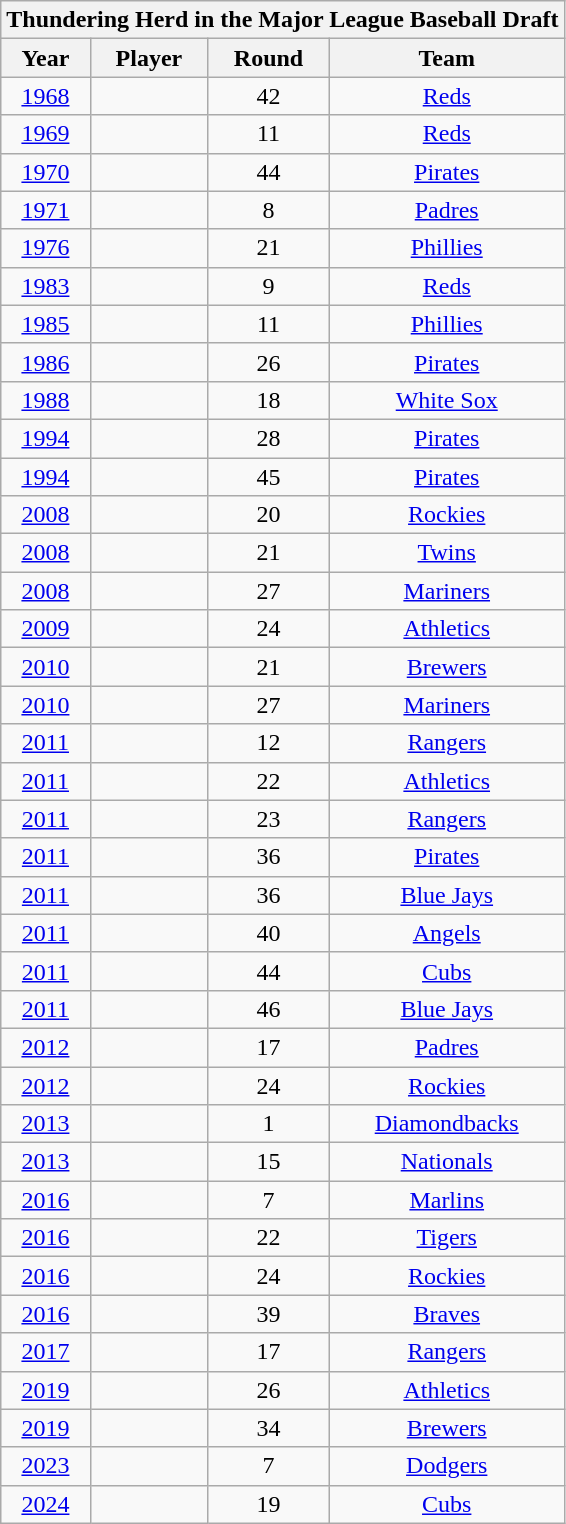<table class="wikitable sortable collapsible collapsed" style="text-align:center">
<tr>
<th colspan=4 style=>Thundering Herd in the Major League Baseball Draft</th>
</tr>
<tr>
<th>Year</th>
<th>Player</th>
<th>Round</th>
<th>Team</th>
</tr>
<tr>
<td><a href='#'>1968</a></td>
<td></td>
<td>42</td>
<td><a href='#'>Reds</a></td>
</tr>
<tr>
<td><a href='#'>1969</a></td>
<td></td>
<td>11</td>
<td><a href='#'>Reds</a></td>
</tr>
<tr>
<td><a href='#'>1970</a></td>
<td></td>
<td>44</td>
<td><a href='#'>Pirates</a></td>
</tr>
<tr>
<td><a href='#'>1971</a></td>
<td></td>
<td>8</td>
<td><a href='#'>Padres</a></td>
</tr>
<tr>
<td><a href='#'>1976</a></td>
<td></td>
<td>21</td>
<td><a href='#'>Phillies</a></td>
</tr>
<tr>
<td><a href='#'>1983</a></td>
<td></td>
<td>9</td>
<td><a href='#'>Reds</a></td>
</tr>
<tr>
<td><a href='#'>1985</a></td>
<td></td>
<td>11</td>
<td><a href='#'>Phillies</a></td>
</tr>
<tr>
<td><a href='#'>1986</a></td>
<td></td>
<td>26</td>
<td><a href='#'>Pirates</a></td>
</tr>
<tr>
<td><a href='#'>1988</a></td>
<td></td>
<td>18</td>
<td><a href='#'>White Sox</a></td>
</tr>
<tr>
<td><a href='#'>1994</a></td>
<td></td>
<td>28</td>
<td><a href='#'>Pirates</a></td>
</tr>
<tr>
<td><a href='#'>1994</a></td>
<td></td>
<td>45</td>
<td><a href='#'>Pirates</a></td>
</tr>
<tr>
<td><a href='#'>2008</a></td>
<td></td>
<td>20</td>
<td><a href='#'>Rockies</a></td>
</tr>
<tr>
<td><a href='#'>2008</a></td>
<td></td>
<td>21</td>
<td><a href='#'>Twins</a></td>
</tr>
<tr>
<td><a href='#'>2008</a></td>
<td></td>
<td>27</td>
<td><a href='#'>Mariners</a></td>
</tr>
<tr>
<td><a href='#'>2009</a></td>
<td></td>
<td>24</td>
<td><a href='#'>Athletics</a></td>
</tr>
<tr>
<td><a href='#'>2010</a></td>
<td></td>
<td>21</td>
<td><a href='#'>Brewers</a></td>
</tr>
<tr>
<td><a href='#'>2010</a></td>
<td></td>
<td>27</td>
<td><a href='#'>Mariners</a></td>
</tr>
<tr>
<td><a href='#'>2011</a></td>
<td></td>
<td>12</td>
<td><a href='#'>Rangers</a></td>
</tr>
<tr>
<td><a href='#'>2011</a></td>
<td></td>
<td>22</td>
<td><a href='#'>Athletics</a></td>
</tr>
<tr>
<td><a href='#'>2011</a></td>
<td></td>
<td>23</td>
<td><a href='#'>Rangers</a></td>
</tr>
<tr>
<td><a href='#'>2011</a></td>
<td></td>
<td>36</td>
<td><a href='#'>Pirates</a></td>
</tr>
<tr>
<td><a href='#'>2011</a></td>
<td></td>
<td>36</td>
<td><a href='#'>Blue Jays</a></td>
</tr>
<tr>
<td><a href='#'>2011</a></td>
<td></td>
<td>40</td>
<td><a href='#'>Angels</a></td>
</tr>
<tr>
<td><a href='#'>2011</a></td>
<td></td>
<td>44</td>
<td><a href='#'>Cubs</a></td>
</tr>
<tr>
<td><a href='#'>2011</a></td>
<td></td>
<td>46</td>
<td><a href='#'>Blue Jays</a></td>
</tr>
<tr>
<td><a href='#'>2012</a></td>
<td></td>
<td>17</td>
<td><a href='#'>Padres</a></td>
</tr>
<tr>
<td><a href='#'>2012</a></td>
<td></td>
<td>24</td>
<td><a href='#'>Rockies</a></td>
</tr>
<tr>
<td><a href='#'>2013</a></td>
<td></td>
<td>1</td>
<td><a href='#'>Diamondbacks</a></td>
</tr>
<tr>
<td><a href='#'>2013</a></td>
<td></td>
<td>15</td>
<td><a href='#'>Nationals</a></td>
</tr>
<tr>
<td><a href='#'>2016</a></td>
<td></td>
<td>7</td>
<td><a href='#'>Marlins</a></td>
</tr>
<tr>
<td><a href='#'>2016</a></td>
<td></td>
<td>22</td>
<td><a href='#'>Tigers</a></td>
</tr>
<tr>
<td><a href='#'>2016</a></td>
<td></td>
<td>24</td>
<td><a href='#'>Rockies</a></td>
</tr>
<tr>
<td><a href='#'>2016</a></td>
<td></td>
<td>39</td>
<td><a href='#'>Braves</a></td>
</tr>
<tr>
<td><a href='#'>2017</a></td>
<td></td>
<td>17</td>
<td><a href='#'>Rangers</a></td>
</tr>
<tr>
<td><a href='#'>2019</a></td>
<td></td>
<td>26</td>
<td><a href='#'>Athletics</a></td>
</tr>
<tr>
<td><a href='#'>2019</a></td>
<td></td>
<td>34</td>
<td><a href='#'>Brewers</a></td>
</tr>
<tr>
<td><a href='#'>2023</a></td>
<td></td>
<td>7</td>
<td><a href='#'>Dodgers</a></td>
</tr>
<tr>
<td><a href='#'>2024</a></td>
<td></td>
<td>19</td>
<td><a href='#'>Cubs</a></td>
</tr>
</table>
